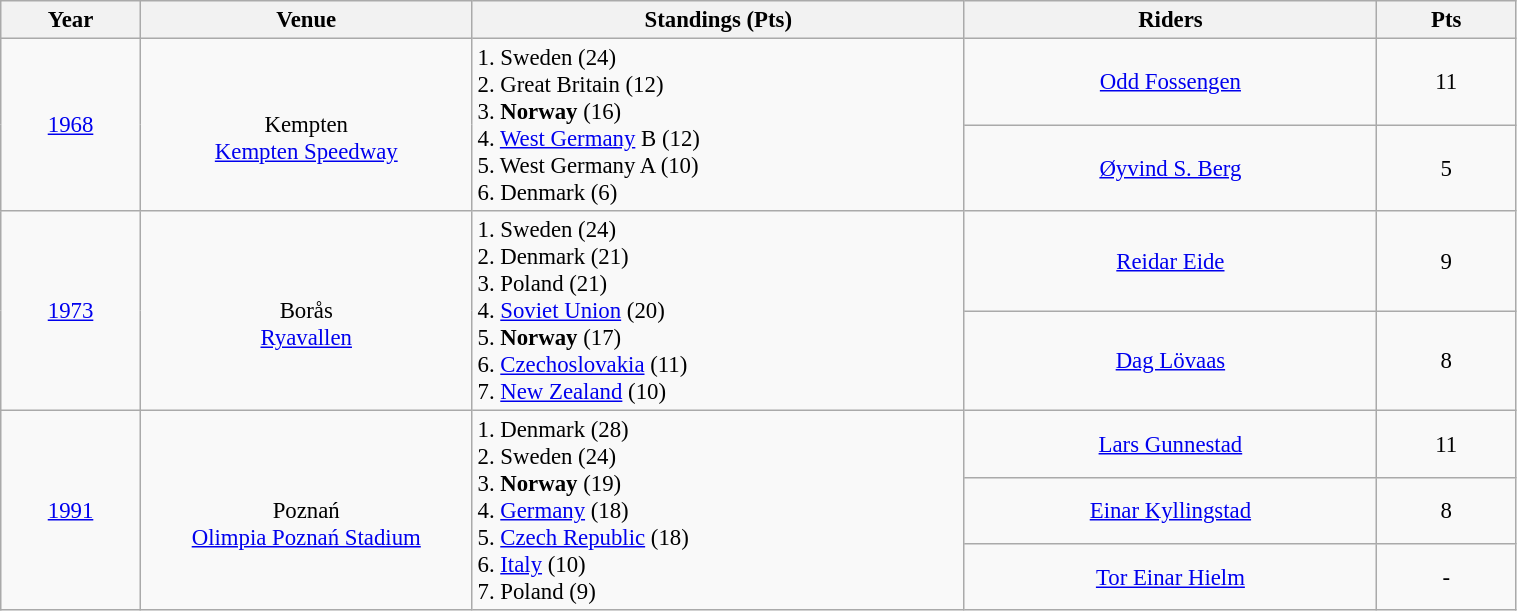<table class="wikitable"   style="font-size: 95%; width: 80%; text-align: center;">
<tr>
<th width=80>Year</th>
<th width=200>Venue</th>
<th width=300>Standings (Pts)</th>
<th width=250>Riders</th>
<th width=80>Pts</th>
</tr>
<tr>
<td rowspan="2"><a href='#'>1968</a></td>
<td rowspan="2"><br>Kempten<br> <a href='#'>Kempten Speedway</a></td>
<td rowspan="2" style="text-align: left;">1.  Sweden (24)<br>2.  Great Britain (12)<br>3.  <strong>Norway</strong> (16)<br> 4.  <a href='#'>West Germany</a> B (12)<br>5. West Germany A (10)<br>6.  Denmark (6)</td>
<td><a href='#'>Odd Fossengen</a></td>
<td>11</td>
</tr>
<tr>
<td><a href='#'>Øyvind S. Berg</a></td>
<td>5</td>
</tr>
<tr>
<td rowspan="2"><a href='#'>1973</a></td>
<td rowspan="2"><br>Borås<br><a href='#'>Ryavallen</a></td>
<td rowspan="2" style="text-align: left;">1.  Sweden (24)<br>2.  Denmark (21)<br>3.  Poland (21)<br> 4.  <a href='#'>Soviet Union</a> (20) <br>5.  <strong>Norway</strong> (17)<br>6. <a href='#'>Czechoslovakia</a> (11)<br>7.  <a href='#'>New Zealand</a> (10)</td>
<td><a href='#'>Reidar Eide</a></td>
<td>9</td>
</tr>
<tr>
<td><a href='#'>Dag Lövaas</a></td>
<td>8</td>
</tr>
<tr>
<td rowspan="5"><a href='#'>1991</a></td>
<td rowspan="5"><br>Poznań<br> <a href='#'>Olimpia Poznań Stadium</a></td>
<td rowspan="5" style="text-align: left;">1.  Denmark (28)<br>2.  Sweden (24)<br>3.  <strong>Norway</strong> (19)<br>4. <a href='#'>Germany</a> (18)<br>5.  <a href='#'>Czech Republic</a> (18)<br>6.  <a href='#'>Italy</a> (10)<br>7. Poland (9)</td>
<td><a href='#'>Lars Gunnestad</a></td>
<td>11</td>
</tr>
<tr>
<td><a href='#'>Einar Kyllingstad</a></td>
<td>8</td>
</tr>
<tr>
<td><a href='#'>Tor Einar Hielm</a></td>
<td>-</td>
</tr>
</table>
